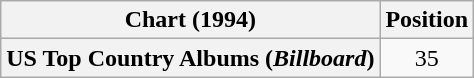<table class="wikitable plainrowheaders" style="text-align:center">
<tr>
<th scope="col">Chart (1994)</th>
<th scope="col">Position</th>
</tr>
<tr>
<th scope="row">US Top Country Albums (<em>Billboard</em>)</th>
<td>35</td>
</tr>
</table>
